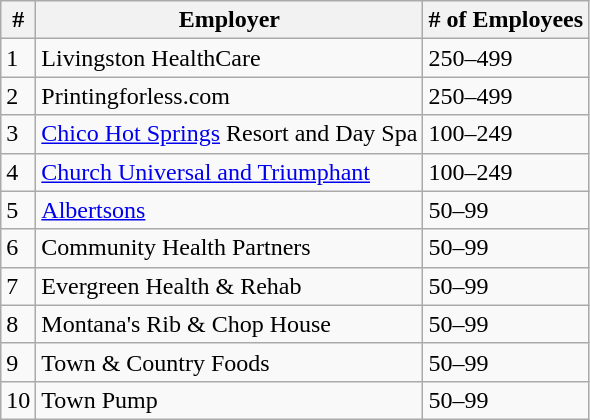<table class="wikitable">
<tr>
<th>#</th>
<th>Employer</th>
<th># of Employees</th>
</tr>
<tr>
<td>1</td>
<td>Livingston HealthCare</td>
<td>250–499</td>
</tr>
<tr>
<td>2</td>
<td>Printingforless.com</td>
<td>250–499</td>
</tr>
<tr>
<td>3</td>
<td><a href='#'>Chico Hot Springs</a> Resort and Day Spa</td>
<td>100–249</td>
</tr>
<tr>
<td>4</td>
<td><a href='#'>Church Universal and Triumphant</a></td>
<td>100–249</td>
</tr>
<tr>
<td>5</td>
<td><a href='#'>Albertsons</a></td>
<td>50–99</td>
</tr>
<tr>
<td>6</td>
<td>Community Health Partners</td>
<td>50–99</td>
</tr>
<tr>
<td>7</td>
<td>Evergreen Health & Rehab</td>
<td>50–99</td>
</tr>
<tr>
<td>8</td>
<td>Montana's Rib & Chop House</td>
<td>50–99</td>
</tr>
<tr>
<td>9</td>
<td>Town & Country Foods</td>
<td>50–99</td>
</tr>
<tr>
<td>10</td>
<td>Town Pump</td>
<td>50–99</td>
</tr>
</table>
